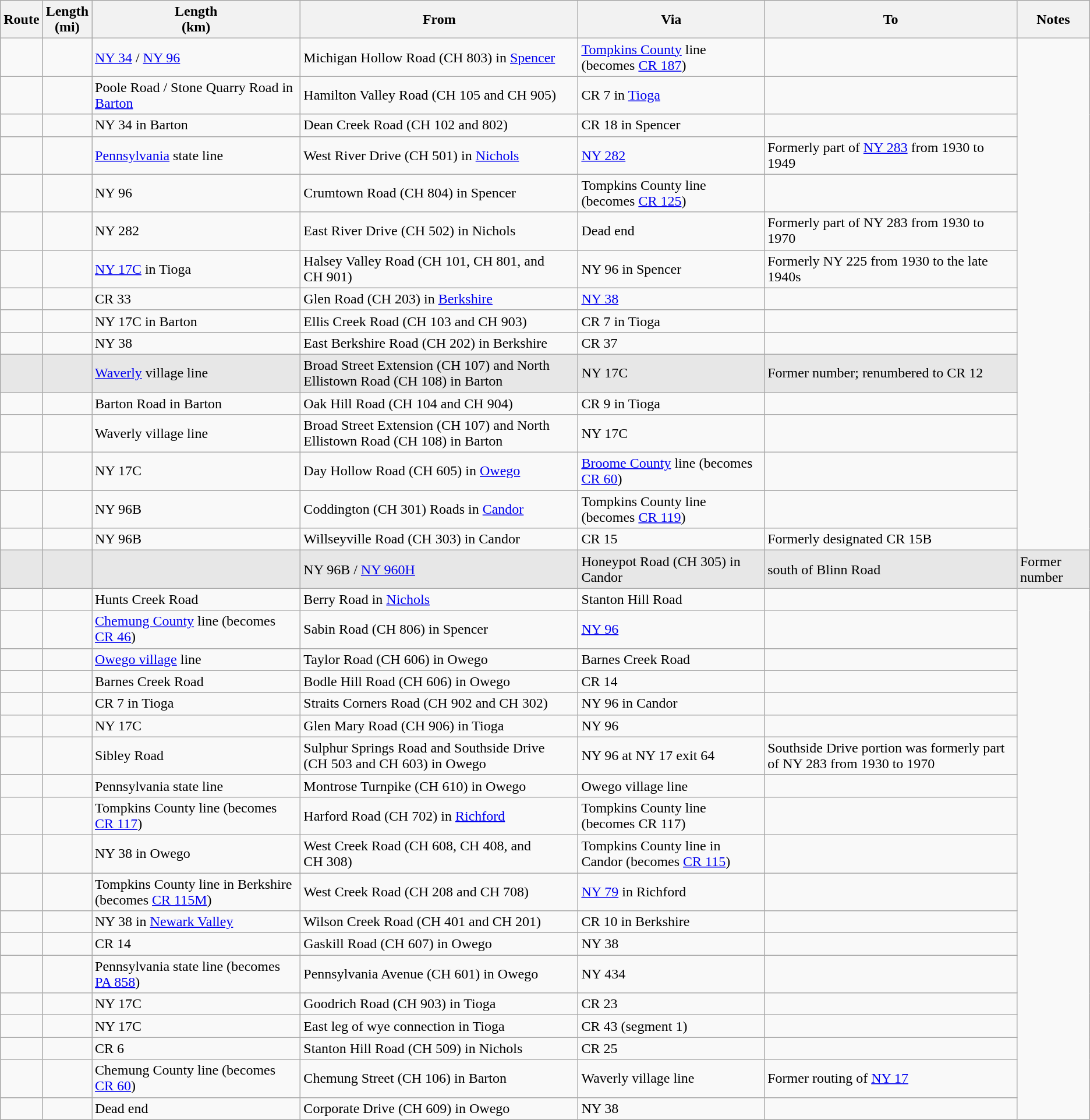<table class="wikitable sortable">
<tr>
<th>Route</th>
<th>Length<br>(mi)</th>
<th>Length<br>(km)</th>
<th class="unsortable">From</th>
<th class="unsortable">Via</th>
<th class="unsortable">To</th>
<th class="unsortable">Notes</th>
</tr>
<tr>
<td id="1"></td>
<td></td>
<td><a href='#'>NY&nbsp;34</a> / <a href='#'>NY&nbsp;96</a></td>
<td>Michigan Hollow Road (CH 803) in <a href='#'>Spencer</a></td>
<td><a href='#'>Tompkins County</a> line (becomes <a href='#'>CR 187</a>)</td>
<td></td>
</tr>
<tr>
<td id="2"></td>
<td></td>
<td>Poole Road / Stone Quarry Road in <a href='#'>Barton</a></td>
<td>Hamilton Valley Road (CH 105 and CH 905)</td>
<td>CR 7 in <a href='#'>Tioga</a></td>
<td></td>
</tr>
<tr>
<td id="3"></td>
<td></td>
<td>NY 34 in Barton</td>
<td>Dean Creek Road (CH 102 and 802)</td>
<td>CR 18 in Spencer</td>
<td></td>
</tr>
<tr>
<td id="4"></td>
<td></td>
<td><a href='#'>Pennsylvania</a> state line</td>
<td>West River Drive (CH 501) in <a href='#'>Nichols</a></td>
<td><a href='#'>NY&nbsp;282</a></td>
<td>Formerly part of <a href='#'>NY 283</a> from 1930 to 1949</td>
</tr>
<tr>
<td id="5"></td>
<td></td>
<td>NY 96</td>
<td>Crumtown Road (CH 804) in Spencer</td>
<td>Tompkins County line (becomes <a href='#'>CR 125</a>)</td>
<td></td>
</tr>
<tr>
<td id="6"></td>
<td></td>
<td>NY 282</td>
<td>East River Drive (CH 502) in Nichols</td>
<td>Dead end</td>
<td>Formerly part of NY 283 from 1930 to 1970</td>
</tr>
<tr>
<td id="7"></td>
<td></td>
<td><a href='#'>NY&nbsp;17C</a> in Tioga</td>
<td>Halsey Valley Road (CH 101, CH 801, and CH 901)</td>
<td>NY 96 in Spencer</td>
<td>Formerly NY 225 from 1930 to the late 1940s</td>
</tr>
<tr>
<td id="8"></td>
<td></td>
<td>CR 33</td>
<td>Glen Road (CH 203) in <a href='#'>Berkshire</a></td>
<td><a href='#'>NY&nbsp;38</a></td>
<td></td>
</tr>
<tr>
<td id="9"></td>
<td></td>
<td>NY 17C in Barton</td>
<td>Ellis Creek Road (CH 103 and CH 903)</td>
<td>CR 7 in Tioga</td>
<td></td>
</tr>
<tr>
<td id="10-1"></td>
<td></td>
<td>NY 38</td>
<td>East Berkshire Road (CH 202) in Berkshire</td>
<td>CR 37</td>
<td></td>
</tr>
<tr bgcolor="#e7e7e7">
<td id="10-2"></td>
<td></td>
<td><a href='#'>Waverly</a> village line</td>
<td>Broad Street Extension (CH 107) and North Ellistown Road (CH 108) in Barton</td>
<td>NY 17C</td>
<td>Former number; renumbered to CR 12</td>
</tr>
<tr>
<td id="11"></td>
<td></td>
<td>Barton Road in Barton</td>
<td>Oak Hill Road (CH 104 and CH 904)</td>
<td>CR 9 in Tioga</td>
<td></td>
</tr>
<tr>
<td id="12"></td>
<td></td>
<td>Waverly village line</td>
<td>Broad Street Extension (CH 107) and North Ellistown Road (CH 108) in Barton</td>
<td>NY 17C</td>
<td></td>
</tr>
<tr>
<td id="14"></td>
<td></td>
<td>NY 17C</td>
<td>Day Hollow Road (CH 605) in <a href='#'>Owego</a></td>
<td><a href='#'>Broome County</a> line (becomes <a href='#'>CR 60</a>)</td>
<td></td>
</tr>
<tr>
<td id="15"></td>
<td></td>
<td>NY 96B</td>
<td>Coddington (CH 301) Roads in <a href='#'>Candor</a></td>
<td>Tompkins County line (becomes <a href='#'>CR 119</a>)</td>
<td></td>
</tr>
<tr>
<td id="16"></td>
<td></td>
<td>NY 96B</td>
<td>Willseyville Road (CH 303) in Candor</td>
<td>CR 15</td>
<td>Formerly designated CR 15B</td>
</tr>
<tr bgcolor="#e7e7e7">
<td id="17"></td>
<td></td>
<td></td>
<td>NY 96B / <a href='#'>NY&nbsp;960H</a></td>
<td>Honeypot Road (CH 305) in Candor</td>
<td> south of Blinn Road</td>
<td>Former number</td>
</tr>
<tr>
<td id="17"></td>
<td></td>
<td>Hunts Creek Road</td>
<td>Berry Road in <a href='#'>Nichols</a></td>
<td>Stanton Hill Road</td>
<td></td>
</tr>
<tr>
<td id="18"></td>
<td></td>
<td><a href='#'>Chemung County</a> line (becomes <a href='#'>CR 46</a>)</td>
<td>Sabin Road (CH 806) in Spencer</td>
<td><a href='#'>NY&nbsp;96</a></td>
<td></td>
</tr>
<tr>
<td id="19"></td>
<td></td>
<td><a href='#'>Owego village</a> line</td>
<td>Taylor Road (CH 606) in Owego</td>
<td>Barnes Creek Road</td>
<td></td>
</tr>
<tr>
<td id="20"></td>
<td></td>
<td>Barnes Creek Road</td>
<td>Bodle Hill Road (CH 606) in Owego</td>
<td>CR 14</td>
<td></td>
</tr>
<tr>
<td id="21"></td>
<td></td>
<td>CR 7 in Tioga</td>
<td>Straits Corners Road (CH 902 and CH 302)</td>
<td>NY 96 in Candor</td>
<td></td>
</tr>
<tr>
<td id="23"></td>
<td></td>
<td>NY 17C</td>
<td>Glen Mary Road (CH 906) in Tioga</td>
<td>NY 96</td>
<td></td>
</tr>
<tr>
<td id="25"></td>
<td></td>
<td>Sibley Road</td>
<td>Sulphur Springs Road and Southside Drive (CH 503 and CH 603) in Owego</td>
<td>NY 96 at NY 17 exit 64</td>
<td>Southside Drive portion was formerly part of NY 283 from 1930 to 1970</td>
</tr>
<tr>
<td id="27"></td>
<td></td>
<td>Pennsylvania state line</td>
<td>Montrose Turnpike (CH 610) in Owego</td>
<td>Owego village line</td>
<td></td>
</tr>
<tr>
<td id="29"></td>
<td></td>
<td>Tompkins County line (becomes <a href='#'>CR 117</a>)</td>
<td>Harford Road (CH 702) in <a href='#'>Richford</a></td>
<td>Tompkins County line (becomes CR 117)</td>
<td></td>
</tr>
<tr>
<td id="33-1"></td>
<td></td>
<td>NY 38 in Owego</td>
<td>West Creek Road (CH 608, CH 408, and CH 308)</td>
<td>Tompkins County line in Candor (becomes <a href='#'>CR 115</a>)</td>
<td></td>
</tr>
<tr>
<td id="33-2"></td>
<td></td>
<td>Tompkins County line in Berkshire (becomes <a href='#'>CR 115M</a>)</td>
<td>West Creek Road (CH 208 and CH 708)</td>
<td><a href='#'>NY&nbsp;79</a> in Richford</td>
<td></td>
</tr>
<tr>
<td id="37"></td>
<td></td>
<td>NY 38 in <a href='#'>Newark Valley</a></td>
<td>Wilson Creek Road (CH 401 and CH 201)</td>
<td>CR 10 in Berkshire</td>
<td></td>
</tr>
<tr>
<td id="39"></td>
<td></td>
<td>CR 14</td>
<td>Gaskill Road (CH 607) in Owego</td>
<td>NY 38</td>
<td></td>
</tr>
<tr>
<td id="41"></td>
<td></td>
<td>Pennsylvania state line (becomes <a href='#'>PA&nbsp;858</a>)</td>
<td>Pennsylvania Avenue (CH 601) in Owego</td>
<td>NY 434</td>
<td></td>
</tr>
<tr>
<td id="43-1"></td>
<td></td>
<td>NY 17C</td>
<td>Goodrich Road (CH 903) in Tioga</td>
<td>CR 23</td>
<td></td>
</tr>
<tr>
<td id="43-2"></td>
<td></td>
<td>NY 17C</td>
<td>East leg of wye connection in Tioga</td>
<td>CR 43 (segment 1)</td>
<td></td>
</tr>
<tr>
<td id="54"></td>
<td></td>
<td>CR 6</td>
<td>Stanton Hill Road (CH 509) in Nichols</td>
<td>CR 25</td>
<td></td>
</tr>
<tr>
<td id="60"></td>
<td></td>
<td>Chemung County line (becomes <a href='#'>CR 60</a>)</td>
<td>Chemung Street (CH 106) in Barton</td>
<td>Waverly village line</td>
<td>Former routing of <a href='#'>NY&nbsp;17</a></td>
</tr>
<tr>
<td id="65"></td>
<td></td>
<td>Dead end</td>
<td>Corporate Drive (CH 609) in Owego</td>
<td>NY 38</td>
<td></td>
</tr>
</table>
